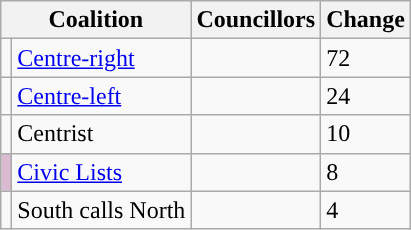<table class="wikitable">
<tr>
<th colspan="2">Coalition</th>
<th>Councillors</th>
<th>Change</th>
</tr>
<tr>
<td></td>
<td><a href='#'>Centre-right</a></td>
<td></td>
<td>72</td>
</tr>
<tr>
<td></td>
<td><a href='#'>Centre-left</a></td>
<td></td>
<td>24</td>
</tr>
<tr>
<td></td>
<td>Centrist</td>
<td></td>
<td>10</td>
</tr>
<tr>
<td bgcolor="#DABAD0"></td>
<td><a href='#'>Civic Lists</a></td>
<td></td>
<td>8</td>
</tr>
<tr>
<td></td>
<td>South calls North</td>
<td></td>
<td>4</td>
</tr>
</table>
